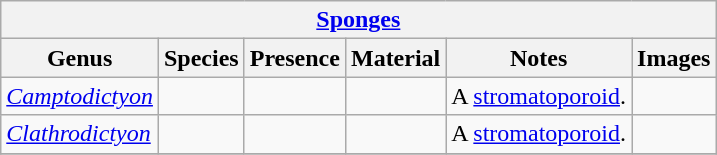<table class="wikitable" align="center">
<tr>
<th colspan="6" align="center"><strong><a href='#'>Sponges</a></strong></th>
</tr>
<tr>
<th>Genus</th>
<th>Species</th>
<th>Presence</th>
<th><strong>Material</strong></th>
<th>Notes</th>
<th>Images</th>
</tr>
<tr>
<td><em><a href='#'>Camptodictyon</a></em></td>
<td></td>
<td></td>
<td></td>
<td>A <a href='#'>stromatoporoid</a>.</td>
<td></td>
</tr>
<tr>
<td><em><a href='#'>Clathrodictyon</a></em></td>
<td></td>
<td></td>
<td></td>
<td>A <a href='#'>stromatoporoid</a>.</td>
<td></td>
</tr>
<tr>
</tr>
</table>
